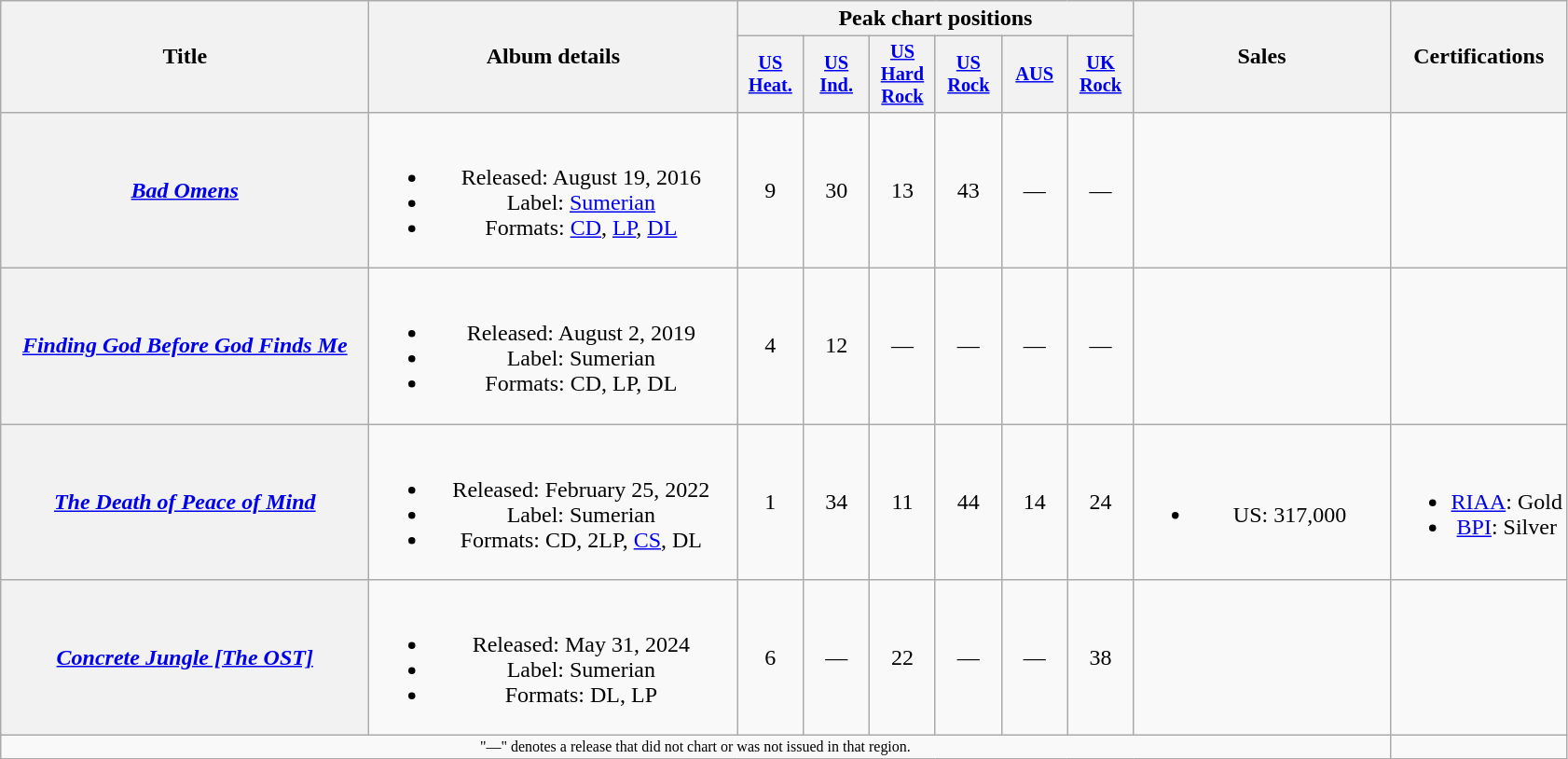<table class="wikitable plainrowheaders" style="text-align:center;">
<tr>
<th scope="col" rowspan="2" style="width:16em;">Title</th>
<th scope="col" rowspan="2" style="width:16em;">Album details</th>
<th scope="col" colspan="6">Peak chart positions</th>
<th rowspan="2" scope="col" style="width:11em;">Sales</th>
<th rowspan="2">Certifications</th>
</tr>
<tr>
<th style="width:3em;font-size:85%"><a href='#'>US Heat.</a><br></th>
<th style="width:3em;font-size:85%"><a href='#'>US Ind.</a><br></th>
<th style="width:3em;font-size:85%"><a href='#'>US Hard Rock</a><br></th>
<th style="width:3em;font-size:85%"><a href='#'>US Rock</a><br></th>
<th style="width:3em;font-size:85%"><a href='#'>AUS</a><br></th>
<th style="width:3em;font-size:85%"><a href='#'>UK Rock</a><br></th>
</tr>
<tr>
<th scope="row"><em><a href='#'>Bad Omens</a></em></th>
<td><br><ul><li>Released: August 19, 2016</li><li>Label: <a href='#'>Sumerian</a></li><li>Formats: <a href='#'>CD</a>, <a href='#'>LP</a>, <a href='#'>DL</a></li></ul></td>
<td>9</td>
<td>30</td>
<td>13</td>
<td>43</td>
<td>—</td>
<td>—</td>
<td></td>
<td></td>
</tr>
<tr>
<th scope="row"><em><a href='#'>Finding God Before God Finds Me</a></em></th>
<td><br><ul><li>Released: August 2, 2019</li><li>Label: Sumerian</li><li>Formats: CD, LP, DL</li></ul></td>
<td>4</td>
<td>12</td>
<td>—</td>
<td>—</td>
<td>—</td>
<td>—</td>
<td></td>
<td></td>
</tr>
<tr>
<th scope="row"><em><a href='#'>The Death of Peace of Mind</a></em></th>
<td><br><ul><li>Released: February 25, 2022</li><li>Label: Sumerian</li><li>Formats: CD, 2LP, <a href='#'>CS</a>, DL</li></ul></td>
<td>1</td>
<td>34</td>
<td>11</td>
<td>44</td>
<td>14</td>
<td>24</td>
<td><br><ul><li>US: 317,000</li></ul></td>
<td><br><ul><li><a href='#'>RIAA</a>: Gold</li><li><a href='#'>BPI</a>: Silver</li></ul></td>
</tr>
<tr>
<th scope="row"><a href='#'><em>Concrete Jungle [The OST]</em></a></th>
<td><br><ul><li>Released: May 31, 2024</li><li>Label: Sumerian</li><li>Formats: DL, LP</li></ul></td>
<td>6</td>
<td>—</td>
<td>22</td>
<td>—</td>
<td>—</td>
<td>38</td>
<td></td>
<td></td>
</tr>
<tr>
<td colspan="9" align="center" style="font-size: 8pt">"—" denotes a release that did not chart or was not issued in that region.</td>
<td></td>
</tr>
</table>
